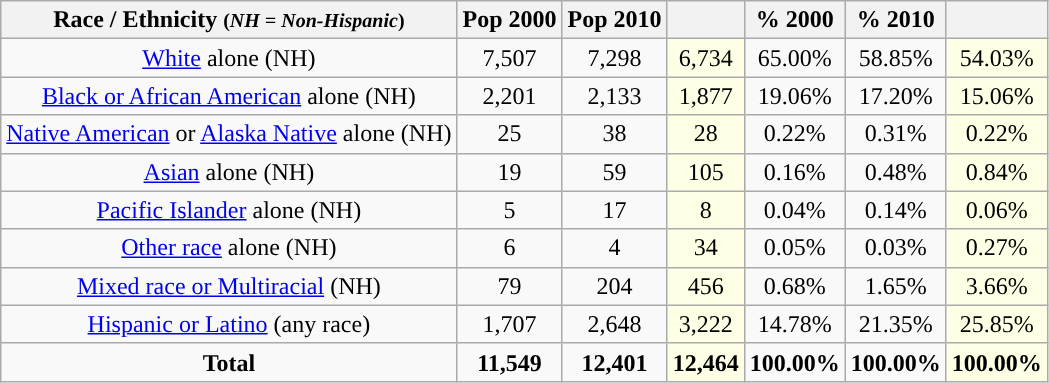<table class="wikitable" style="text-align:center;">
<tr>
<th>Race / Ethnicity <small>(<em>NH = Non-Hispanic</em>)</small></th>
<th>Pop 2000</th>
<th>Pop 2010</th>
<th></th>
<th>% 2000</th>
<th>% 2010</th>
<th></th>
</tr>
<tr>
<td><a href='#'>White</a> alone (NH)</td>
<td>7,507</td>
<td>7,298</td>
<td style='background: #ffffe6;'>6,734</td>
<td>65.00%</td>
<td>58.85%</td>
<td style='background: #ffffe6;'>54.03%</td>
</tr>
<tr>
<td><a href='#'>Black or African American</a> alone (NH)</td>
<td>2,201</td>
<td>2,133</td>
<td style='background: #ffffe6;'>1,877</td>
<td>19.06%</td>
<td>17.20%</td>
<td style='background: #ffffe6;'>15.06%</td>
</tr>
<tr>
<td><a href='#'>Native American</a> or <a href='#'>Alaska Native</a> alone (NH)</td>
<td>25</td>
<td>38</td>
<td style='background: #ffffe6;'>28</td>
<td>0.22%</td>
<td>0.31%</td>
<td style='background: #ffffe6;'>0.22%</td>
</tr>
<tr>
<td><a href='#'>Asian</a> alone (NH)</td>
<td>19</td>
<td>59</td>
<td style='background: #ffffe6;'>105</td>
<td>0.16%</td>
<td>0.48%</td>
<td style='background: #ffffe6;'>0.84%</td>
</tr>
<tr>
<td><a href='#'>Pacific Islander</a> alone (NH)</td>
<td>5</td>
<td>17</td>
<td style='background: #ffffe6;'>8</td>
<td>0.04%</td>
<td>0.14%</td>
<td style='background: #ffffe6;'>0.06%</td>
</tr>
<tr>
<td><a href='#'>Other race</a> alone (NH)</td>
<td>6</td>
<td>4</td>
<td style='background: #ffffe6;'>34</td>
<td>0.05%</td>
<td>0.03%</td>
<td style='background: #ffffe6;'>0.27%</td>
</tr>
<tr>
<td><a href='#'>Mixed race or Multiracial</a> (NH)</td>
<td>79</td>
<td>204</td>
<td style='background: #ffffe6;'>456</td>
<td>0.68%</td>
<td>1.65%</td>
<td style='background: #ffffe6;'>3.66%</td>
</tr>
<tr>
<td><a href='#'>Hispanic or Latino</a> (any race)</td>
<td>1,707</td>
<td>2,648</td>
<td style='background: #ffffe6;'>3,222</td>
<td>14.78%</td>
<td>21.35%</td>
<td style='background: #ffffe6;'>25.85%</td>
</tr>
<tr>
<td><strong>Total</strong></td>
<td><strong>11,549</strong></td>
<td><strong>12,401</strong></td>
<td style='background: #ffffe6;'><strong>12,464</strong></td>
<td><strong>100.00%</strong></td>
<td><strong>100.00%</strong></td>
<td style='background: #ffffe6;'><strong>100.00%</strong></td>
</tr>
</table>
